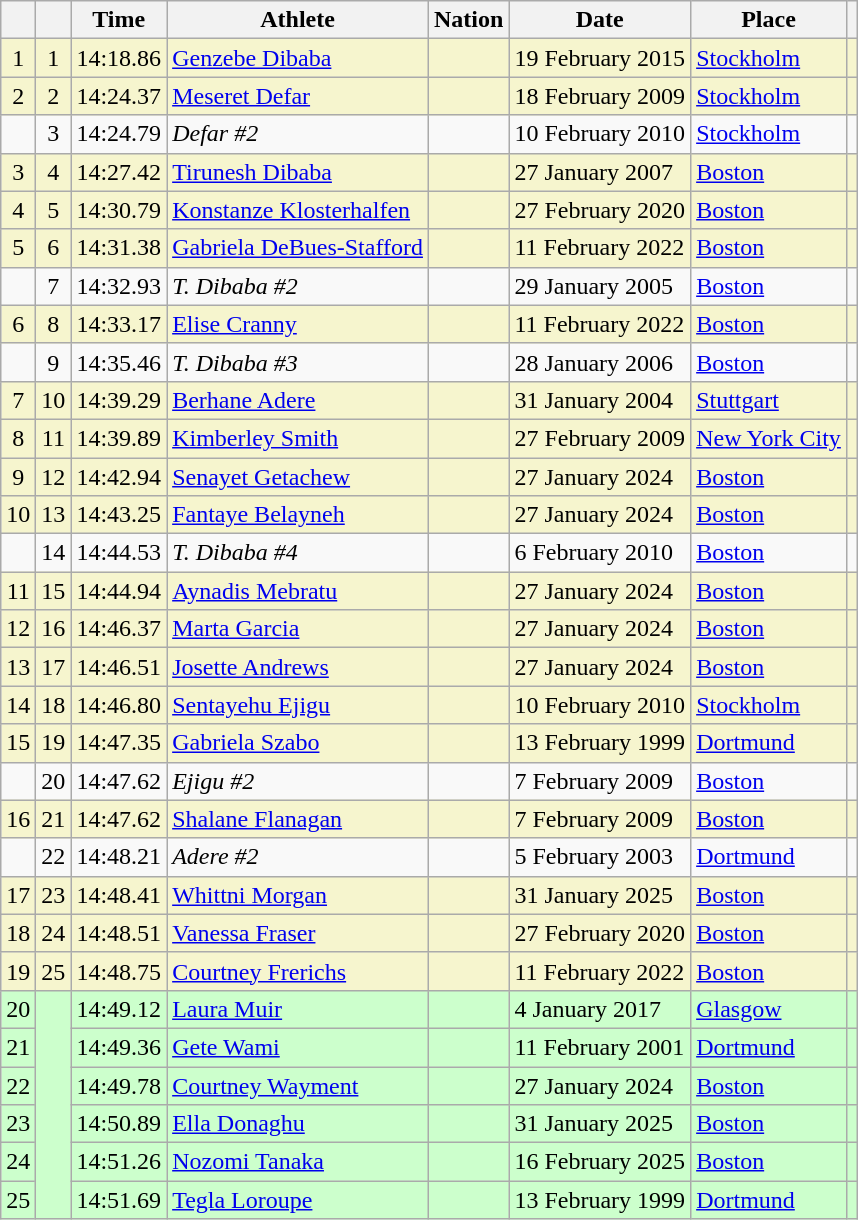<table class="wikitable sortable" style="display: inline-table">
<tr>
<th></th>
<th></th>
<th>Time</th>
<th>Athlete</th>
<th>Nation</th>
<th>Date</th>
<th>Place</th>
<th class="unsortable"></th>
</tr>
<tr bgcolor="#f6F5CE">
<td align="center">1</td>
<td align="center">1</td>
<td>14:18.86</td>
<td><a href='#'>Genzebe Dibaba</a></td>
<td></td>
<td>19 February 2015</td>
<td><a href='#'>Stockholm</a></td>
<td></td>
</tr>
<tr bgcolor="#f6F5CE">
<td align="center">2</td>
<td align="center">2</td>
<td>14:24.37</td>
<td><a href='#'>Meseret Defar</a></td>
<td></td>
<td>18 February 2009</td>
<td><a href='#'>Stockholm</a></td>
<td></td>
</tr>
<tr>
<td></td>
<td align="center">3</td>
<td>14:24.79</td>
<td><em>Defar #2</em></td>
<td></td>
<td>10 February 2010</td>
<td><a href='#'>Stockholm</a></td>
<td></td>
</tr>
<tr bgcolor="#f6F5CE">
<td align="center">3</td>
<td align="center">4</td>
<td>14:27.42</td>
<td><a href='#'>Tirunesh Dibaba</a></td>
<td></td>
<td>27 January 2007</td>
<td><a href='#'>Boston</a></td>
<td></td>
</tr>
<tr bgcolor="#f6F5CE">
<td align="center">4</td>
<td align="center">5</td>
<td>14:30.79</td>
<td><a href='#'>Konstanze Klosterhalfen</a></td>
<td></td>
<td>27 February 2020</td>
<td><a href='#'>Boston</a></td>
<td></td>
</tr>
<tr bgcolor="#f6F5CE">
<td align="center">5</td>
<td align="center">6</td>
<td>14:31.38</td>
<td><a href='#'>Gabriela DeBues-Stafford</a></td>
<td></td>
<td>11 February 2022</td>
<td><a href='#'>Boston</a></td>
<td></td>
</tr>
<tr>
<td></td>
<td align="center">7</td>
<td>14:32.93</td>
<td><em>T. Dibaba #2</em></td>
<td></td>
<td>29 January 2005</td>
<td><a href='#'>Boston</a></td>
<td></td>
</tr>
<tr bgcolor="#f6F5CE">
<td align="center">6</td>
<td align="center">8</td>
<td>14:33.17</td>
<td><a href='#'>Elise Cranny</a></td>
<td></td>
<td>11 February 2022</td>
<td><a href='#'>Boston</a></td>
<td></td>
</tr>
<tr>
<td></td>
<td align="center">9</td>
<td>14:35.46</td>
<td><em>T. Dibaba #3</em></td>
<td></td>
<td>28 January 2006</td>
<td><a href='#'>Boston</a></td>
<td></td>
</tr>
<tr bgcolor="#f6F5CE">
<td align="center">7</td>
<td align="center">10</td>
<td>14:39.29</td>
<td><a href='#'>Berhane Adere</a></td>
<td></td>
<td>31 January 2004</td>
<td><a href='#'>Stuttgart</a></td>
<td></td>
</tr>
<tr bgcolor="#f6F5CE">
<td align="center">8</td>
<td align="center">11</td>
<td>14:39.89</td>
<td><a href='#'>Kimberley Smith</a></td>
<td></td>
<td>27 February 2009</td>
<td><a href='#'>New York City</a></td>
<td></td>
</tr>
<tr bgcolor="#f6F5CE">
<td align="center">9</td>
<td align="center">12</td>
<td>14:42.94</td>
<td><a href='#'>Senayet Getachew</a></td>
<td></td>
<td>27 January 2024</td>
<td><a href='#'>Boston</a></td>
<td></td>
</tr>
<tr bgcolor="#f6F5CE">
<td align="center">10</td>
<td align="center">13</td>
<td>14:43.25</td>
<td><a href='#'>Fantaye Belayneh</a></td>
<td></td>
<td>27 January 2024</td>
<td><a href='#'>Boston</a></td>
<td></td>
</tr>
<tr>
<td></td>
<td align="center">14</td>
<td>14:44.53</td>
<td><em>T. Dibaba #4</em></td>
<td></td>
<td>6 February 2010</td>
<td><a href='#'>Boston</a></td>
<td></td>
</tr>
<tr bgcolor="#f6F5CE">
<td align="center">11</td>
<td align="center">15</td>
<td>14:44.94</td>
<td><a href='#'>Aynadis Mebratu</a></td>
<td></td>
<td>27 January 2024</td>
<td><a href='#'>Boston</a></td>
<td></td>
</tr>
<tr bgcolor="#f6F5CE">
<td align="center">12</td>
<td align="center">16</td>
<td>14:46.37</td>
<td><a href='#'>Marta Garcia</a></td>
<td></td>
<td>27 January 2024</td>
<td><a href='#'>Boston</a></td>
<td></td>
</tr>
<tr bgcolor="#f6F5CE">
<td align="center">13</td>
<td align="center">17</td>
<td>14:46.51</td>
<td><a href='#'>Josette Andrews</a></td>
<td></td>
<td>27 January 2024</td>
<td><a href='#'>Boston</a></td>
<td></td>
</tr>
<tr bgcolor="#f6F5CE">
<td align="center">14</td>
<td align="center">18</td>
<td>14:46.80</td>
<td><a href='#'>Sentayehu Ejigu</a></td>
<td></td>
<td>10 February 2010</td>
<td><a href='#'>Stockholm</a></td>
<td></td>
</tr>
<tr bgcolor="#f6F5CE">
<td align="center">15</td>
<td align="center">19</td>
<td>14:47.35</td>
<td><a href='#'>Gabriela Szabo</a></td>
<td></td>
<td>13 February 1999</td>
<td><a href='#'>Dortmund</a></td>
<td></td>
</tr>
<tr>
<td></td>
<td align="center">20</td>
<td>14:47.62</td>
<td><em>Ejigu #2</em></td>
<td></td>
<td>7 February 2009</td>
<td><a href='#'>Boston</a></td>
<td></td>
</tr>
<tr bgcolor="#f6F5CE">
<td align="center">16</td>
<td align="center">21</td>
<td>14:47.62</td>
<td><a href='#'>Shalane Flanagan</a></td>
<td></td>
<td>7 February 2009</td>
<td><a href='#'>Boston</a></td>
<td></td>
</tr>
<tr>
<td></td>
<td align="center">22</td>
<td>14:48.21</td>
<td><em>Adere #2</em></td>
<td></td>
<td>5 February 2003</td>
<td><a href='#'>Dortmund</a></td>
<td></td>
</tr>
<tr bgcolor="#f6F5CE">
<td align="center">17</td>
<td align="center">23</td>
<td>14:48.41</td>
<td><a href='#'>Whittni Morgan</a></td>
<td></td>
<td>31 January 2025</td>
<td><a href='#'>Boston</a></td>
<td></td>
</tr>
<tr bgcolor="#f6F5CE">
<td align="center">18</td>
<td align="center">24</td>
<td>14:48.51</td>
<td><a href='#'>Vanessa Fraser</a></td>
<td></td>
<td>27 February 2020</td>
<td><a href='#'>Boston</a></td>
<td></td>
</tr>
<tr bgcolor="#f6F5CE">
<td align="center">19</td>
<td align="center">25</td>
<td>14:48.75</td>
<td><a href='#'>Courtney Frerichs</a></td>
<td></td>
<td>11 February 2022</td>
<td><a href='#'>Boston</a></td>
<td></td>
</tr>
<tr bgcolor="#CCFFCC">
<td align="center">20</td>
<td rowspan="6" align="center"></td>
<td>14:49.12</td>
<td><a href='#'>Laura Muir</a></td>
<td></td>
<td>4 January 2017</td>
<td><a href='#'>Glasgow</a></td>
<td></td>
</tr>
<tr bgcolor="#CCFFCC">
<td align="center">21</td>
<td>14:49.36</td>
<td><a href='#'>Gete Wami</a></td>
<td></td>
<td>11 February 2001</td>
<td><a href='#'>Dortmund</a></td>
<td></td>
</tr>
<tr bgcolor="#CCFFCC">
<td align="center">22</td>
<td>14:49.78</td>
<td><a href='#'>Courtney Wayment</a></td>
<td></td>
<td>27 January 2024</td>
<td><a href='#'>Boston</a></td>
<td></td>
</tr>
<tr bgcolor="#CCFFCC">
<td align="center">23</td>
<td>14:50.89</td>
<td><a href='#'>Ella Donaghu</a></td>
<td></td>
<td>31 January 2025</td>
<td><a href='#'>Boston</a></td>
<td></td>
</tr>
<tr bgcolor="#CCFFCC">
<td align="center">24</td>
<td>14:51.26</td>
<td><a href='#'>Nozomi Tanaka</a></td>
<td></td>
<td>16 February 2025</td>
<td><a href='#'>Boston</a></td>
<td></td>
</tr>
<tr bgcolor="#CCFFCC">
<td align="center">25</td>
<td>14:51.69</td>
<td><a href='#'>Tegla Loroupe</a></td>
<td></td>
<td>13 February 1999</td>
<td><a href='#'>Dortmund</a></td>
<td></td>
</tr>
</table>
